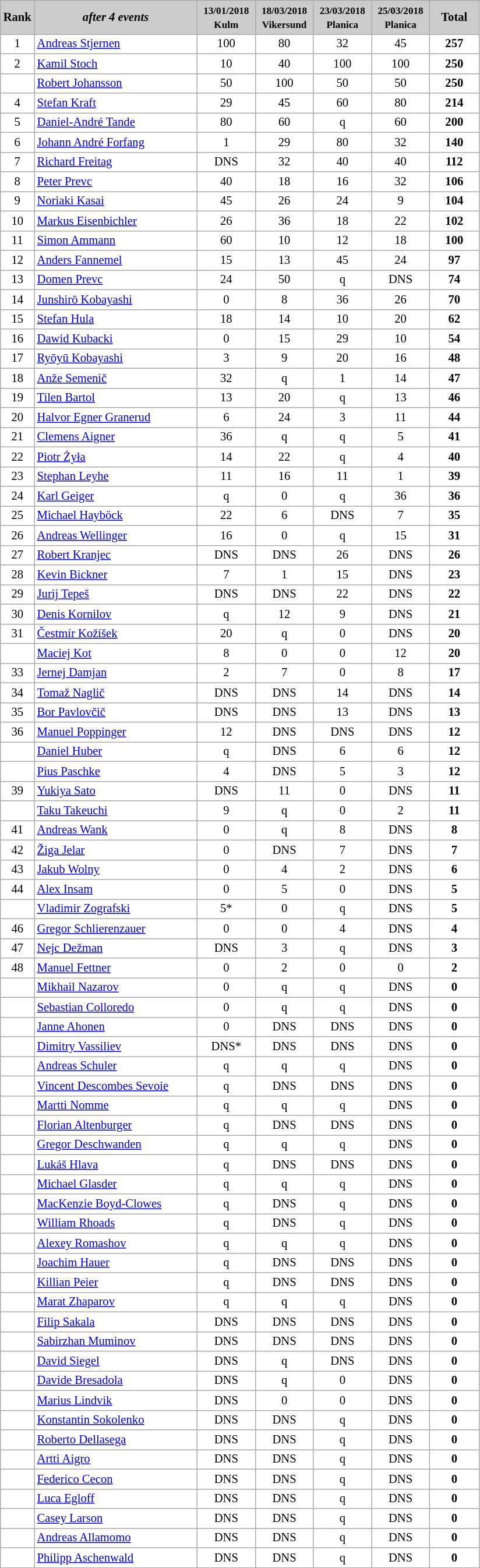<table class="wikitable plainrowheaders" style="background:#fff; font-size:86%; line-height:16px; border:gray solid 1px; border-collapse:collapse;">
<tr style="background:#ccc; text-align:center;">
<th scope="col" style="background:#ccc;" width=10px;">Rank</th>
<th scope="col" style="background:#ccc;" width=180px;"><em>after 4 events</em></th>
<th scope="col" style="background:#ccc;" width=60px;"><small>13/01/2018<br>Kulm</small></th>
<th scope="col" style="background:#ccc;" width=60px;"><small>18/03/2018<br>Vikersund</small></th>
<th scope="col" style="background:#ccc;" width=60px;"><small>23/03/2018<br>Planica</small></th>
<th scope="col" style="background:#ccc;" width=60px;"><small>25/03/2018<br>Planica</small></th>
<th scope="col" style="background:#ccc;" width=50px;">Total</th>
</tr>
<tr align=center>
<td>1</td>
<td align=left> <a href='#'>Andreas Stjernen</a></td>
<td>100</td>
<td>80</td>
<td>32</td>
<td>45</td>
<td><strong>257</strong></td>
</tr>
<tr align=center>
<td>2</td>
<td align=left> <a href='#'>Kamil Stoch</a></td>
<td>10</td>
<td>40</td>
<td>100</td>
<td>100</td>
<td><strong>250</strong></td>
</tr>
<tr align=center>
<td></td>
<td align=left> <a href='#'>Robert Johansson</a></td>
<td>50</td>
<td>100</td>
<td>50</td>
<td>50</td>
<td><strong>250</strong></td>
</tr>
<tr align=center>
<td>4</td>
<td align=left> <a href='#'>Stefan Kraft</a></td>
<td>29</td>
<td>45</td>
<td>60</td>
<td>80</td>
<td><strong>214</strong></td>
</tr>
<tr align=center>
<td>5</td>
<td align=left> <a href='#'>Daniel-André Tande</a></td>
<td>80</td>
<td>60</td>
<td>q</td>
<td>60</td>
<td><strong>200</strong></td>
</tr>
<tr align=center>
<td>6</td>
<td align=left> <a href='#'>Johann André Forfang</a></td>
<td>1</td>
<td>29</td>
<td>80</td>
<td>32</td>
<td><strong>140</strong></td>
</tr>
<tr align=center>
<td>7</td>
<td align=left> <a href='#'>Richard Freitag</a></td>
<td>DNS</td>
<td>32</td>
<td>40</td>
<td>40</td>
<td><strong>112</strong></td>
</tr>
<tr align=center>
<td>8</td>
<td align=left> <a href='#'>Peter Prevc</a></td>
<td>40</td>
<td>18</td>
<td>16</td>
<td>32</td>
<td><strong>106</strong></td>
</tr>
<tr align=center>
<td>9</td>
<td align=left> <a href='#'>Noriaki Kasai</a></td>
<td>45</td>
<td>26</td>
<td>24</td>
<td>9</td>
<td><strong>104</strong></td>
</tr>
<tr align=center>
<td>10</td>
<td align=left> <a href='#'>Markus Eisenbichler</a></td>
<td>26</td>
<td>36</td>
<td>18</td>
<td>22</td>
<td><strong>102</strong></td>
</tr>
<tr align=center>
<td>11</td>
<td align=left> <a href='#'>Simon Ammann</a></td>
<td>60</td>
<td>10</td>
<td>12</td>
<td>18</td>
<td><strong>100</strong></td>
</tr>
<tr align=center>
<td>12</td>
<td align=left> <a href='#'>Anders Fannemel</a></td>
<td>15</td>
<td>13</td>
<td>45</td>
<td>24</td>
<td><strong>97</strong></td>
</tr>
<tr align=center>
<td>13</td>
<td align=left> <a href='#'>Domen Prevc</a></td>
<td>24</td>
<td>50</td>
<td>q</td>
<td>DNS</td>
<td><strong>74</strong></td>
</tr>
<tr align=center>
<td>14</td>
<td align=left> <a href='#'>Junshirō Kobayashi</a></td>
<td>0</td>
<td>8</td>
<td>36</td>
<td>26</td>
<td><strong>70</strong></td>
</tr>
<tr align=center>
<td>15</td>
<td align=left> <a href='#'>Stefan Hula</a></td>
<td>18</td>
<td>14</td>
<td>10</td>
<td>20</td>
<td><strong>62</strong></td>
</tr>
<tr align=center>
<td>16</td>
<td align=left> <a href='#'>Dawid Kubacki</a></td>
<td>0</td>
<td>15</td>
<td>29</td>
<td>10</td>
<td><strong>54</strong></td>
</tr>
<tr align=center>
<td>17</td>
<td align=left> <a href='#'>Ryōyū Kobayashi</a></td>
<td>3</td>
<td>9</td>
<td>20</td>
<td>16</td>
<td><strong>48</strong></td>
</tr>
<tr align=center>
<td>18</td>
<td align=left> <a href='#'>Anže Semenič</a></td>
<td>32</td>
<td>q</td>
<td>1</td>
<td>14</td>
<td><strong>47</strong></td>
</tr>
<tr align=center>
<td>19</td>
<td align=left> <a href='#'>Tilen Bartol</a></td>
<td>13</td>
<td>20</td>
<td>q</td>
<td>13</td>
<td><strong>46</strong></td>
</tr>
<tr align=center>
<td>20</td>
<td align=left> <a href='#'>Halvor Egner Granerud</a></td>
<td>6</td>
<td>24</td>
<td>3</td>
<td>11</td>
<td><strong>44</strong></td>
</tr>
<tr align=center>
<td>21</td>
<td align=left> <a href='#'>Clemens Aigner</a></td>
<td>36</td>
<td>q</td>
<td>q</td>
<td>5</td>
<td><strong>41</strong></td>
</tr>
<tr align=center>
<td>22</td>
<td align=left> <a href='#'>Piotr Żyła</a></td>
<td>14</td>
<td>22</td>
<td>q</td>
<td>4</td>
<td><strong>40</strong></td>
</tr>
<tr align=center>
<td>23</td>
<td align=left> <a href='#'>Stephan Leyhe</a></td>
<td>11</td>
<td>16</td>
<td>11</td>
<td>1</td>
<td><strong>39</strong></td>
</tr>
<tr align=center>
<td>24</td>
<td align=left> <a href='#'>Karl Geiger</a></td>
<td>q</td>
<td>0</td>
<td>q</td>
<td>36</td>
<td><strong>36</strong></td>
</tr>
<tr align=center>
<td>25</td>
<td align=left> <a href='#'>Michael Hayböck</a></td>
<td>22</td>
<td>6</td>
<td>DNS</td>
<td>7</td>
<td><strong>35</strong></td>
</tr>
<tr align=center>
<td>26</td>
<td align=left> <a href='#'>Andreas Wellinger</a></td>
<td>16</td>
<td>0</td>
<td>q</td>
<td>15</td>
<td><strong>31</strong></td>
</tr>
<tr align=center>
<td>27</td>
<td align=left> <a href='#'>Robert Kranjec</a></td>
<td>DNS</td>
<td>DNS</td>
<td>26</td>
<td>DNS</td>
<td><strong>26</strong></td>
</tr>
<tr align=center>
<td>28</td>
<td align=left> <a href='#'>Kevin Bickner</a></td>
<td>7</td>
<td>1</td>
<td>15</td>
<td>DNS</td>
<td><strong>23</strong></td>
</tr>
<tr align=center>
<td>29</td>
<td align=left> <a href='#'>Jurij Tepeš</a></td>
<td>DNS</td>
<td>DNS</td>
<td>22</td>
<td>DNS</td>
<td><strong>22</strong></td>
</tr>
<tr align=center>
<td>30</td>
<td align=left> <a href='#'>Denis Kornilov</a></td>
<td>q</td>
<td>12</td>
<td>9</td>
<td>DNS</td>
<td><strong>21</strong></td>
</tr>
<tr align=center>
<td>31</td>
<td align=left> <a href='#'>Čestmír Kožíšek</a></td>
<td>20</td>
<td>q</td>
<td>0</td>
<td>DNS</td>
<td><strong>20</strong></td>
</tr>
<tr align=center>
<td></td>
<td align=left> <a href='#'>Maciej Kot</a></td>
<td>8</td>
<td>0</td>
<td>0</td>
<td>12</td>
<td><strong>20</strong></td>
</tr>
<tr align=center>
<td>33</td>
<td align=left> <a href='#'>Jernej Damjan</a></td>
<td>2</td>
<td>7</td>
<td>0</td>
<td>8</td>
<td><strong>17</strong></td>
</tr>
<tr align=center>
<td>34</td>
<td align=left> <a href='#'>Tomaž Naglič</a></td>
<td>DNS</td>
<td>DNS</td>
<td>14</td>
<td>DNS</td>
<td><strong>14</strong></td>
</tr>
<tr align=center>
<td>35</td>
<td align=left> <a href='#'>Bor Pavlovčič</a></td>
<td>DNS</td>
<td>DNS</td>
<td>13</td>
<td>DNS</td>
<td><strong>13</strong></td>
</tr>
<tr align=center>
<td>36</td>
<td align=left> <a href='#'>Manuel Poppinger</a></td>
<td>12</td>
<td>DNS</td>
<td>DNS</td>
<td>DNS</td>
<td><strong>12</strong></td>
</tr>
<tr align=center>
<td></td>
<td align=left> <a href='#'>Daniel Huber</a></td>
<td>q</td>
<td>DNS</td>
<td>6</td>
<td>6</td>
<td><strong>12</strong></td>
</tr>
<tr align=center>
<td></td>
<td align=left> <a href='#'>Pius Paschke</a></td>
<td>4</td>
<td>DNS</td>
<td>5</td>
<td>3</td>
<td><strong>12</strong></td>
</tr>
<tr align=center>
<td>39</td>
<td align=left> <a href='#'>Yukiya Sato</a></td>
<td>DNS</td>
<td>11</td>
<td>0</td>
<td>DNS</td>
<td><strong>11</strong></td>
</tr>
<tr align=center>
<td></td>
<td align=left> <a href='#'>Taku Takeuchi</a></td>
<td>9</td>
<td>q</td>
<td>0</td>
<td>2</td>
<td><strong>11</strong></td>
</tr>
<tr align=center>
<td>41</td>
<td align=left> <a href='#'>Andreas Wank</a></td>
<td>0</td>
<td>q</td>
<td>8</td>
<td>DNS</td>
<td><strong>8</strong></td>
</tr>
<tr align=center>
<td>42</td>
<td align=left> <a href='#'>Žiga Jelar</a></td>
<td>0</td>
<td>DNS</td>
<td>7</td>
<td>DNS</td>
<td><strong>7</strong></td>
</tr>
<tr align=center>
<td>43</td>
<td align=left> <a href='#'>Jakub Wolny</a></td>
<td>0</td>
<td>4</td>
<td>2</td>
<td>DNS</td>
<td><strong>6</strong></td>
</tr>
<tr align=center>
<td>44</td>
<td align=left> <a href='#'>Alex Insam</a></td>
<td>0</td>
<td>5</td>
<td>0</td>
<td>DNS</td>
<td><strong>5</strong></td>
</tr>
<tr align=center>
<td></td>
<td align=left> <a href='#'>Vladimir Zografski</a></td>
<td>5*</td>
<td>0</td>
<td>q</td>
<td>DNS</td>
<td><strong>5</strong></td>
</tr>
<tr align=center>
<td>46</td>
<td align=left> <a href='#'>Gregor Schlierenzauer</a></td>
<td>0</td>
<td>0</td>
<td>4</td>
<td>DNS</td>
<td><strong>4</strong></td>
</tr>
<tr align=center>
<td>47</td>
<td align=left> <a href='#'>Nejc Dežman</a></td>
<td>DNS</td>
<td>3</td>
<td>q</td>
<td>DNS</td>
<td><strong>3</strong></td>
</tr>
<tr align=center>
<td>48</td>
<td align=left> <a href='#'>Manuel Fettner</a></td>
<td>0</td>
<td>2</td>
<td>0</td>
<td>0</td>
<td><strong>2</strong></td>
</tr>
<tr align=center>
<td></td>
<td align=left> <a href='#'>Mikhail Nazarov</a></td>
<td>0</td>
<td>q</td>
<td>q</td>
<td>DNS</td>
<td><strong>0</strong></td>
</tr>
<tr align=center>
<td></td>
<td align=left> <a href='#'>Sebastian Colloredo</a></td>
<td>0</td>
<td>q</td>
<td>q</td>
<td>DNS</td>
<td><strong>0</strong></td>
</tr>
<tr align=center>
<td></td>
<td align=left> <a href='#'>Janne Ahonen</a></td>
<td>0</td>
<td>DNS</td>
<td>DNS</td>
<td>DNS</td>
<td><strong>0</strong></td>
</tr>
<tr align=center>
<td></td>
<td align=left> <a href='#'>Dimitry Vassiliev</a></td>
<td>DNS*</td>
<td>DNS</td>
<td>DNS</td>
<td>DNS</td>
<td><strong>0</strong></td>
</tr>
<tr align=center>
<td></td>
<td align=left> <a href='#'>Andreas Schuler</a></td>
<td>q</td>
<td>q</td>
<td>q</td>
<td>DNS</td>
<td><strong>0</strong></td>
</tr>
<tr align=center>
<td></td>
<td align=left> <a href='#'>Vincent Descombes Sevoie</a></td>
<td>q</td>
<td>DNS</td>
<td>DNS</td>
<td>DNS</td>
<td><strong>0</strong></td>
</tr>
<tr align=center>
<td></td>
<td align=left> <a href='#'>Martti Nomme</a></td>
<td>q</td>
<td>q</td>
<td>q</td>
<td>DNS</td>
<td><strong>0</strong></td>
</tr>
<tr align=center>
<td></td>
<td align=left> <a href='#'>Florian Altenburger</a></td>
<td>q</td>
<td>DNS</td>
<td>DNS</td>
<td>DNS</td>
<td><strong>0</strong></td>
</tr>
<tr align=center>
<td></td>
<td align=left> <a href='#'>Gregor Deschwanden</a></td>
<td>q</td>
<td>q</td>
<td>q</td>
<td>DNS</td>
<td><strong>0</strong></td>
</tr>
<tr align=center>
<td></td>
<td align=left> <a href='#'>Lukáš Hlava</a></td>
<td>q</td>
<td>DNS</td>
<td>DNS</td>
<td>DNS</td>
<td><strong>0</strong></td>
</tr>
<tr align=center>
<td></td>
<td align=left> <a href='#'>Michael Glasder</a></td>
<td>q</td>
<td>q</td>
<td>q</td>
<td>DNS</td>
<td><strong>0</strong></td>
</tr>
<tr align=center>
<td></td>
<td align=left> <a href='#'>MacKenzie Boyd-Clowes</a></td>
<td>q</td>
<td>DNS</td>
<td>q</td>
<td>DNS</td>
<td><strong>0</strong></td>
</tr>
<tr align=center>
<td></td>
<td align=left> <a href='#'>William Rhoads</a></td>
<td>q</td>
<td>DNS</td>
<td>q</td>
<td>DNS</td>
<td><strong>0</strong></td>
</tr>
<tr align=center>
<td></td>
<td align=left> <a href='#'>Alexey Romashov</a></td>
<td>q</td>
<td>q</td>
<td>q</td>
<td>DNS</td>
<td><strong>0</strong></td>
</tr>
<tr align=center>
<td></td>
<td align=left> <a href='#'>Joachim Hauer</a></td>
<td>q</td>
<td>DNS</td>
<td>DNS</td>
<td>DNS</td>
<td><strong>0</strong></td>
</tr>
<tr align=center>
<td></td>
<td align=left> <a href='#'>Killian Peier</a></td>
<td>q</td>
<td>DNS</td>
<td>DNS</td>
<td>DNS</td>
<td><strong>0</strong></td>
</tr>
<tr align=center>
<td></td>
<td align=left> <a href='#'>Marat Zhaparov</a></td>
<td>q</td>
<td>q</td>
<td>q</td>
<td>DNS</td>
<td><strong>0</strong></td>
</tr>
<tr align=center>
<td></td>
<td align=left> <a href='#'>Filip Sakala</a></td>
<td>DNS</td>
<td>DNS</td>
<td>DNS</td>
<td>DNS</td>
<td><strong>0</strong></td>
</tr>
<tr align=center>
<td></td>
<td align=left> <a href='#'>Sabirzhan Muminov</a></td>
<td>DNS</td>
<td>DNS</td>
<td>DNS</td>
<td>DNS</td>
<td><strong>0</strong></td>
</tr>
<tr align=center>
<td></td>
<td align=left> <a href='#'>David Siegel</a></td>
<td>DNS</td>
<td>q</td>
<td>DNS</td>
<td>DNS</td>
<td><strong>0</strong></td>
</tr>
<tr align=center>
<td></td>
<td align=left> <a href='#'>Davide Bresadola</a></td>
<td>DNS</td>
<td>q</td>
<td>0</td>
<td>DNS</td>
<td><strong>0</strong></td>
</tr>
<tr align=center>
<td></td>
<td align=left> <a href='#'>Marius Lindvik</a></td>
<td>DNS</td>
<td>0</td>
<td>0</td>
<td>DNS</td>
<td><strong>0</strong></td>
</tr>
<tr align=center>
<td></td>
<td align=left> <a href='#'>Konstantin Sokolenko</a></td>
<td>DNS</td>
<td>DNS</td>
<td>q</td>
<td>DNS</td>
<td><strong>0</strong></td>
</tr>
<tr align=center>
<td></td>
<td align=left> <a href='#'>Roberto Dellasega</a></td>
<td>DNS</td>
<td>DNS</td>
<td>q</td>
<td>DNS</td>
<td><strong>0</strong></td>
</tr>
<tr align=center>
<td></td>
<td align=left> <a href='#'>Artti Aigro</a></td>
<td>DNS</td>
<td>DNS</td>
<td>q</td>
<td>DNS</td>
<td><strong>0</strong></td>
</tr>
<tr align=center>
<td></td>
<td align=left> <a href='#'>Federico Cecon</a></td>
<td>DNS</td>
<td>DNS</td>
<td>q</td>
<td>DNS</td>
<td><strong>0</strong></td>
</tr>
<tr align=center>
<td></td>
<td align=left> <a href='#'>Luca Egloff</a></td>
<td>DNS</td>
<td>DNS</td>
<td>q</td>
<td>DNS</td>
<td><strong>0</strong></td>
</tr>
<tr align=center>
<td></td>
<td align=left> <a href='#'>Casey Larson</a></td>
<td>DNS</td>
<td>DNS</td>
<td>q</td>
<td>DNS</td>
<td><strong>0</strong></td>
</tr>
<tr align=center>
<td></td>
<td align=left> <a href='#'>Andreas Allamomo</a></td>
<td>DNS</td>
<td>DNS</td>
<td>q</td>
<td>DNS</td>
<td><strong>0</strong></td>
</tr>
<tr align=center>
<td></td>
<td align=left> <a href='#'>Philipp Aschenwald</a></td>
<td>DNS</td>
<td>DNS</td>
<td>q</td>
<td>DNS</td>
<td><strong>0</strong></td>
</tr>
</table>
